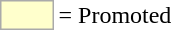<table>
<tr>
<td style="background-color:#ffffcc; border:1px solid #aaaaaa; width:2em;"></td>
<td>= Promoted</td>
</tr>
</table>
